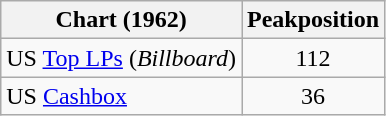<table class="wikitable">
<tr>
<th>Chart (1962)</th>
<th>Peakposition</th>
</tr>
<tr>
<td>US <a href='#'>Top LPs</a> (<em>Billboard</em>)</td>
<td align="center">112</td>
</tr>
<tr>
<td>US <a href='#'>Cashbox</a></td>
<td align="center">36</td>
</tr>
</table>
